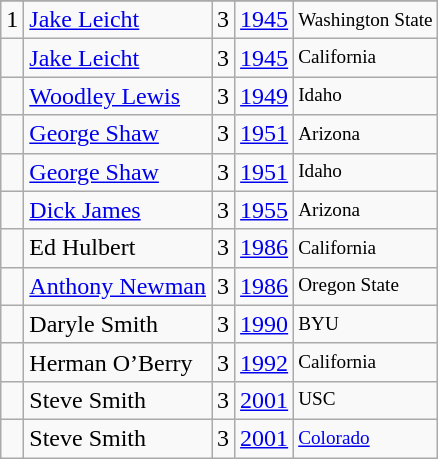<table class="wikitable">
<tr>
</tr>
<tr>
<td>1</td>
<td><a href='#'>Jake Leicht</a></td>
<td>3</td>
<td><a href='#'>1945</a></td>
<td style="font-size:80%;">Washington State</td>
</tr>
<tr>
<td></td>
<td><a href='#'>Jake Leicht</a></td>
<td>3</td>
<td><a href='#'>1945</a></td>
<td style="font-size:80%;">California</td>
</tr>
<tr>
<td></td>
<td><a href='#'>Woodley Lewis</a></td>
<td>3</td>
<td><a href='#'>1949</a></td>
<td style="font-size:80%;">Idaho</td>
</tr>
<tr>
<td></td>
<td><a href='#'>George Shaw</a></td>
<td>3</td>
<td><a href='#'>1951</a></td>
<td style="font-size:80%;">Arizona</td>
</tr>
<tr>
<td></td>
<td><a href='#'>George Shaw</a></td>
<td>3</td>
<td><a href='#'>1951</a></td>
<td style="font-size:80%;">Idaho</td>
</tr>
<tr>
<td></td>
<td><a href='#'>Dick James</a></td>
<td>3</td>
<td><a href='#'>1955</a></td>
<td style="font-size:80%;">Arizona</td>
</tr>
<tr>
<td></td>
<td>Ed Hulbert</td>
<td>3</td>
<td><a href='#'>1986</a></td>
<td style="font-size:80%;">California</td>
</tr>
<tr>
<td></td>
<td><a href='#'>Anthony Newman</a></td>
<td>3</td>
<td><a href='#'>1986</a></td>
<td style="font-size:80%;">Oregon State</td>
</tr>
<tr>
<td></td>
<td>Daryle Smith</td>
<td>3</td>
<td><a href='#'>1990</a></td>
<td style="font-size:80%;">BYU</td>
</tr>
<tr>
<td></td>
<td>Herman O’Berry</td>
<td>3</td>
<td><a href='#'>1992</a></td>
<td style="font-size:80%;">California</td>
</tr>
<tr>
<td></td>
<td>Steve Smith</td>
<td>3</td>
<td><a href='#'>2001</a></td>
<td style="font-size:80%;">USC</td>
</tr>
<tr>
<td></td>
<td>Steve Smith</td>
<td>3</td>
<td><a href='#'>2001</a></td>
<td style="font-size:80%;"><a href='#'>Colorado</a></td>
</tr>
</table>
